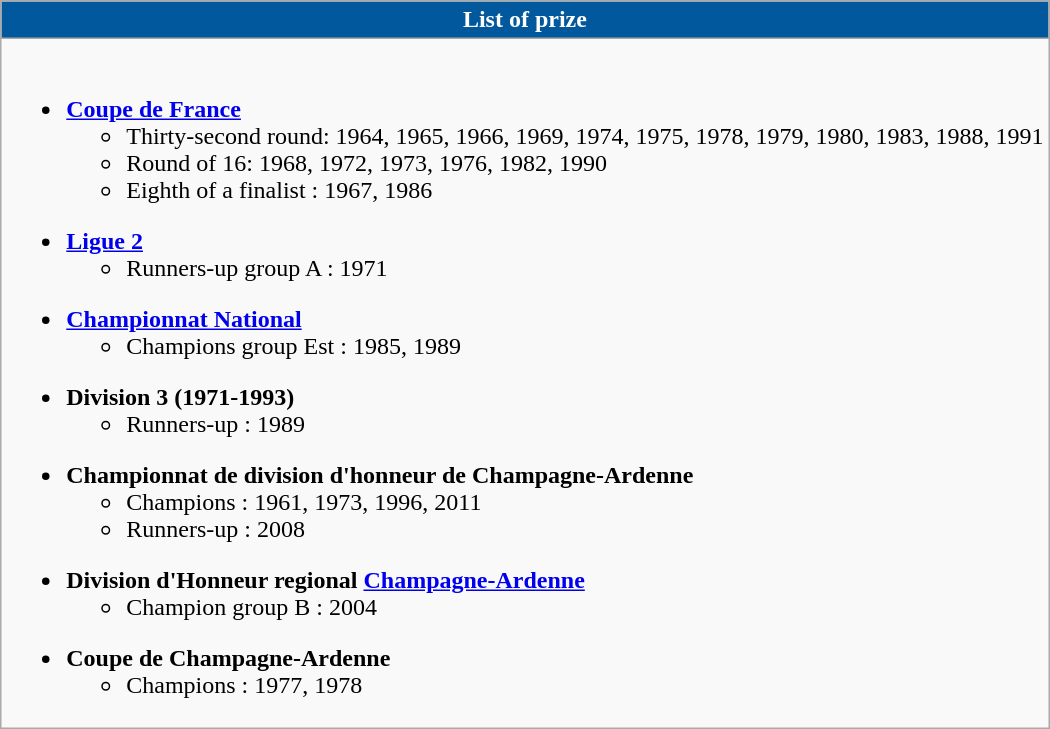<table class="wikitable centre">
<tr>
<th scope=col style="background:#01589C; color:#FFFFFF;">List of prize</th>
</tr>
<tr>
<td valign="top"><br><ul><li><strong><a href='#'>Coupe de France</a></strong><ul><li>Thirty-second round: 1964, 1965, 1966, 1969, 1974, 1975, 1978, 1979, 1980, 1983, 1988, 1991</li><li>Round of 16: 1968, 1972, 1973, 1976, 1982, 1990</li><li>Eighth of a finalist : 1967, 1986</li></ul></li></ul><ul><li><strong><a href='#'>Ligue 2</a></strong><ul><li>Runners-up group A : 1971</li></ul></li></ul><ul><li><strong><a href='#'>Championnat National</a></strong><ul><li>Champions group Est : 1985, 1989</li></ul></li></ul><ul><li><strong>Division 3 (1971-1993)</strong><ul><li>Runners-up : 1989</li></ul></li></ul><ul><li><strong>Championnat de division d'honneur de Champagne-Ardenne</strong><ul><li>Champions : 1961, 1973, 1996, 2011</li><li>Runners-up : 2008</li></ul></li></ul><ul><li><strong>Division d'Honneur regional <a href='#'>Champagne-Ardenne</a></strong><ul><li>Champion group B : 2004</li></ul></li></ul><ul><li><strong>Coupe de Champagne-Ardenne</strong><ul><li>Champions : 1977, 1978</li></ul></li></ul></td>
</tr>
</table>
